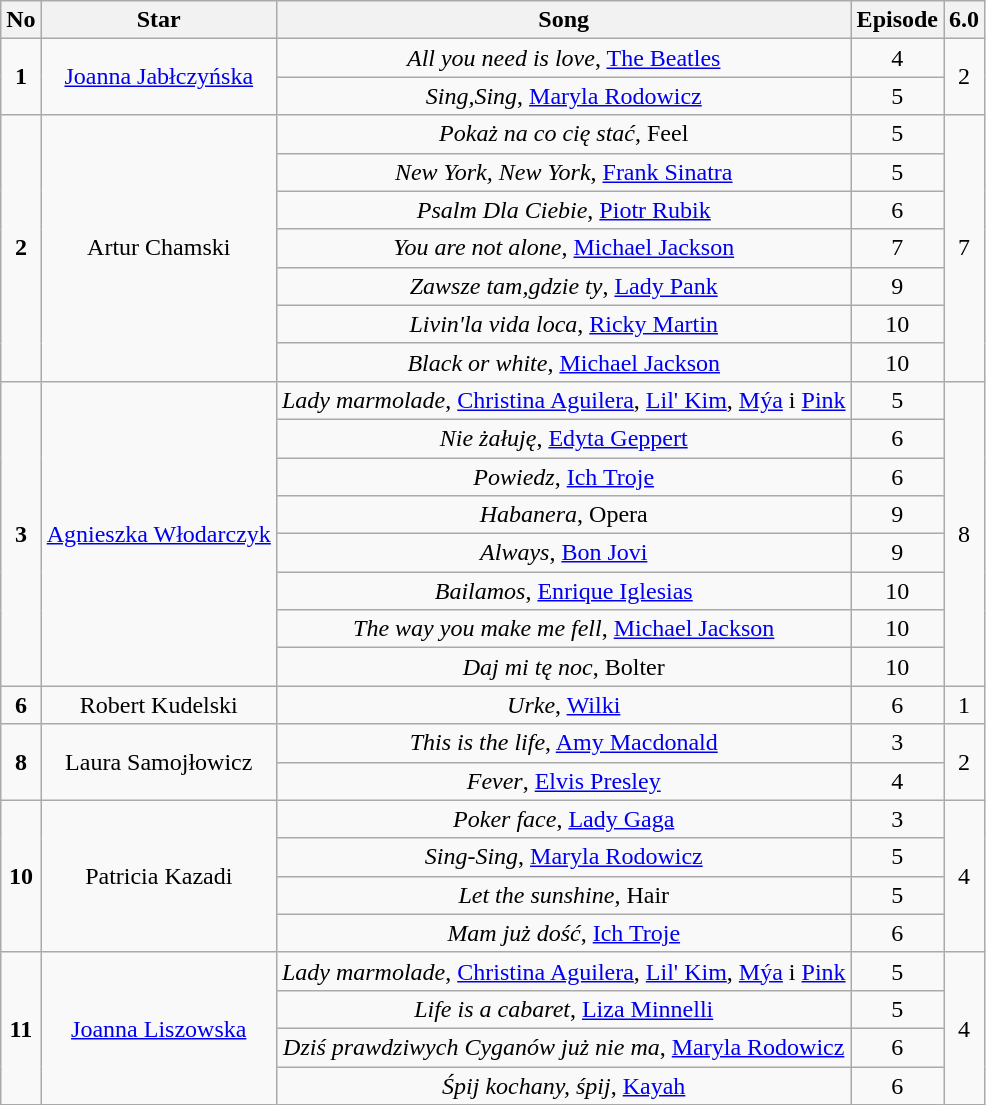<table class="wikitable">
<tr>
<th>No</th>
<th>Star</th>
<th>Song</th>
<th>Episode</th>
<th>6.0</th>
</tr>
<tr style="text-align:center;">
<td rowspan="2"><strong>1</strong></td>
<td rowspan="2"><a href='#'>Joanna Jabłczyńska</a></td>
<td><em>All you need is love</em>, <a href='#'>The Beatles</a></td>
<td>4</td>
<td rowspan="2">2</td>
</tr>
<tr style="text-align:center;">
<td><em>Sing,Sing</em>, <a href='#'>Maryla Rodowicz</a></td>
<td>5</td>
</tr>
<tr style="text-align:center;">
<td rowspan="7"><strong>2</strong></td>
<td rowspan="7">Artur Chamski</td>
<td><em>Pokaż na co cię stać</em>, Feel</td>
<td>5</td>
<td rowspan="7">7</td>
</tr>
<tr style="text-align:center;">
<td><em>New York, New York</em>, <a href='#'>Frank Sinatra</a></td>
<td>5</td>
</tr>
<tr style="text-align:center;">
<td><em>Psalm Dla Ciebie</em>, <a href='#'>Piotr Rubik</a></td>
<td>6</td>
</tr>
<tr style="text-align:center;">
<td><em>You are not alone</em>, <a href='#'>Michael Jackson</a></td>
<td>7</td>
</tr>
<tr style="text-align:center;">
<td><em>Zawsze tam,gdzie ty</em>, <a href='#'>Lady Pank</a></td>
<td>9</td>
</tr>
<tr style="text-align:center;">
<td><em>Livin'la vida loca</em>, <a href='#'>Ricky Martin</a></td>
<td>10</td>
</tr>
<tr style="text-align:center;">
<td><em>Black or white</em>, <a href='#'>Michael Jackson</a></td>
<td>10</td>
</tr>
<tr>
<td style="text-align:center;" rowspan="8"><strong>3</strong></td>
<td style="text-align:center;" rowspan="8"><a href='#'>Agnieszka Włodarczyk</a></td>
<td style="text-align:center;"><em>Lady marmolade</em>, <a href='#'>Christina Aguilera</a>, <a href='#'>Lil' Kim</a>, <a href='#'>Mýa</a> i <a href='#'>Pink</a></td>
<td style="text-align:center;">5</td>
<td style="text-align:center;" rowspan="8">8</td>
</tr>
<tr style="text-align:center;">
<td><em>Nie żałuję</em>, <a href='#'>Edyta Geppert</a></td>
<td>6</td>
</tr>
<tr style="text-align:center;">
<td><em>Powiedz</em>, <a href='#'>Ich Troje</a></td>
<td>6</td>
</tr>
<tr style="text-align:center;">
<td><em>Habanera</em>, Opera</td>
<td>9</td>
</tr>
<tr style="text-align:center;">
<td><em>Always</em>, <a href='#'>Bon Jovi</a></td>
<td>9</td>
</tr>
<tr style="text-align:center;">
<td><em>Bailamos</em>, <a href='#'>Enrique Iglesias</a></td>
<td>10</td>
</tr>
<tr style="text-align:center;">
<td><em>The way you make me fell</em>, <a href='#'>Michael Jackson</a></td>
<td>10</td>
</tr>
<tr style="text-align:center;">
<td><em>Daj mi tę noc</em>, Bolter</td>
<td>10</td>
</tr>
<tr style="text-align:center;">
<td><strong>6</strong></td>
<td>Robert Kudelski</td>
<td><em>Urke</em>, <a href='#'>Wilki</a></td>
<td>6</td>
<td>1</td>
</tr>
<tr style="text-align:center;">
<td rowspan="2"><strong>8</strong></td>
<td rowspan="2">Laura Samojłowicz</td>
<td><em>This is the life</em>, <a href='#'>Amy Macdonald</a></td>
<td>3</td>
<td rowspan="2">2</td>
</tr>
<tr style="text-align:center;">
<td><em>Fever</em>, <a href='#'>Elvis Presley</a></td>
<td>4</td>
</tr>
<tr style="text-align:center;">
<td rowspan="4"><strong>10</strong></td>
<td rowspan="4">Patricia Kazadi</td>
<td><em>Poker face</em>, <a href='#'>Lady Gaga</a></td>
<td>3</td>
<td rowspan="4">4</td>
</tr>
<tr style="text-align:center;">
<td><em>Sing-Sing</em>, <a href='#'>Maryla Rodowicz</a></td>
<td>5</td>
</tr>
<tr style="text-align:center;">
<td><em>Let the sunshine</em>, Hair</td>
<td>5</td>
</tr>
<tr style="text-align:center;">
<td><em>Mam już dość</em>, <a href='#'>Ich Troje</a></td>
<td>6</td>
</tr>
<tr>
<td style="text-align:center;" rowspan="4"><strong>11</strong></td>
<td style="text-align:center;" rowspan="4"><a href='#'>Joanna Liszowska</a></td>
<td style="text-align:center;"><em>Lady marmolade</em>, <a href='#'>Christina Aguilera</a>, <a href='#'>Lil' Kim</a>, <a href='#'>Mýa</a> i <a href='#'>Pink</a></td>
<td style="text-align:center;">5</td>
<td style="text-align:center;" rowspan="4">4</td>
</tr>
<tr style="text-align:center;">
<td><em>Life is a cabaret</em>, <a href='#'>Liza Minnelli</a></td>
<td>5</td>
</tr>
<tr style="text-align:center;">
<td><em>Dziś prawdziwych Cyganów już nie ma</em>, <a href='#'>Maryla Rodowicz</a></td>
<td>6</td>
</tr>
<tr>
<td style="text-align:center;"><em>Śpij kochany, śpij</em>, <a href='#'>Kayah</a></td>
<td style="text-align:center;">6</td>
</tr>
</table>
